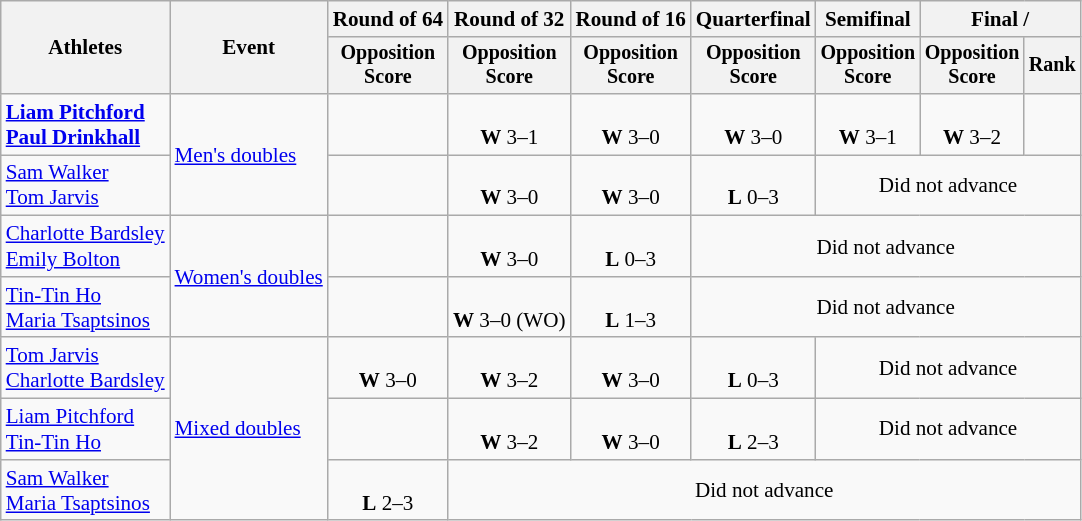<table class=wikitable style=font-size:88%;text-align:center>
<tr>
<th rowspan=2>Athletes</th>
<th rowspan=2>Event</th>
<th>Round of 64</th>
<th>Round of 32</th>
<th>Round of 16</th>
<th>Quarterfinal</th>
<th>Semifinal</th>
<th colspan=2>Final / </th>
</tr>
<tr style=font-size:95%>
<th>Opposition<br>Score</th>
<th>Opposition<br>Score</th>
<th>Opposition<br>Score</th>
<th>Opposition<br>Score</th>
<th>Opposition<br>Score</th>
<th>Opposition<br>Score</th>
<th>Rank</th>
</tr>
<tr>
<td align=left><strong><a href='#'>Liam Pitchford</a></strong><br><strong><a href='#'>Paul Drinkhall</a></strong></td>
<td align=left rowspan=2><a href='#'>Men's doubles</a></td>
<td></td>
<td><br><strong>W</strong> 3–1</td>
<td><br><strong>W</strong> 3–0</td>
<td><br><strong>W</strong> 3–0</td>
<td><br><strong>W</strong> 3–1</td>
<td><br><strong>W</strong> 3–2</td>
<td></td>
</tr>
<tr>
<td align=left><a href='#'>Sam Walker</a><br><a href='#'>Tom Jarvis</a></td>
<td></td>
<td><br><strong>W</strong> 3–0</td>
<td><br><strong>W</strong> 3–0</td>
<td><br><strong>L</strong> 0–3</td>
<td colspan=3>Did not advance</td>
</tr>
<tr>
<td align=left><a href='#'>Charlotte Bardsley</a><br><a href='#'>Emily Bolton</a></td>
<td align=left rowspan=2><a href='#'>Women's doubles</a></td>
<td></td>
<td><br><strong>W</strong> 3–0</td>
<td><br><strong>L</strong> 0–3</td>
<td colspan=4>Did not advance</td>
</tr>
<tr>
<td align=left><a href='#'>Tin-Tin Ho</a><br><a href='#'>Maria Tsaptsinos</a></td>
<td></td>
<td><br><strong>W</strong> 3–0 (WO)</td>
<td><br><strong>L</strong> 1–3</td>
<td colspan=4>Did not advance</td>
</tr>
<tr>
<td align=left><a href='#'>Tom Jarvis</a><br><a href='#'>Charlotte Bardsley</a></td>
<td align=left rowspan=3><a href='#'>Mixed doubles</a></td>
<td><br><strong>W</strong> 3–0</td>
<td><br><strong>W</strong> 3–2</td>
<td><br><strong>W</strong> 3–0</td>
<td><br><strong>L</strong> 0–3</td>
<td colspan=3>Did not advance</td>
</tr>
<tr>
<td align=left><a href='#'>Liam Pitchford</a><br><a href='#'>Tin-Tin Ho</a></td>
<td></td>
<td><br><strong>W</strong> 3–2</td>
<td><br><strong>W</strong> 3–0</td>
<td><br><strong>L</strong> 2–3</td>
<td colspan=3>Did not advance</td>
</tr>
<tr>
<td align=left><a href='#'>Sam Walker</a><br><a href='#'>Maria Tsaptsinos</a></td>
<td><br><strong>L</strong> 2–3</td>
<td colspan=6>Did not advance</td>
</tr>
</table>
